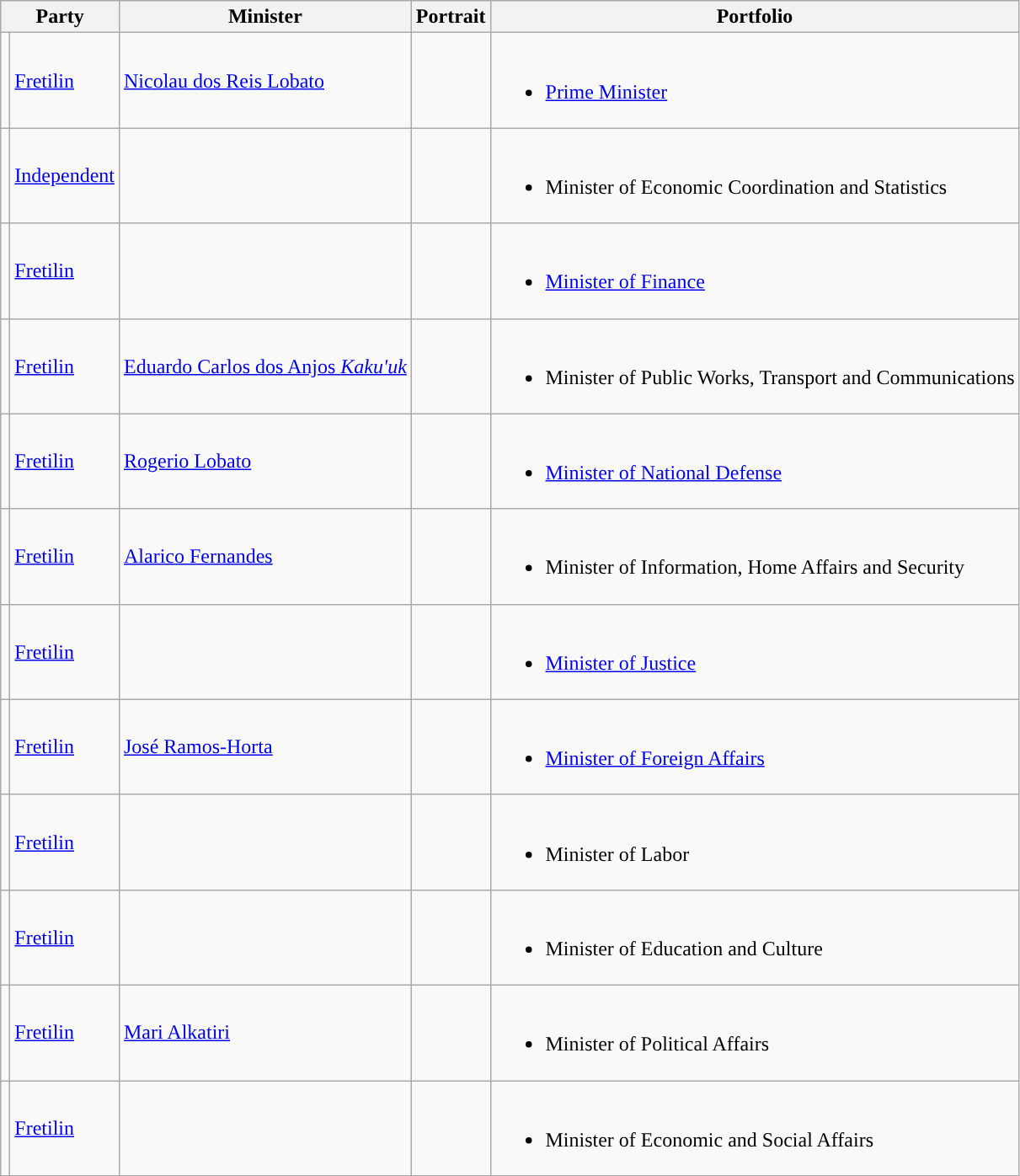<table class="wikitable sortable">
<tr>
<th colspan="2">Party</th>
<th>Minister</th>
<th>Portrait</th>
<th>Portfolio</th>
</tr>
<tr>
<td style="background:"></td>
<td><a href='#'>Fretilin</a></td>
<td><a href='#'>Nicolau dos Reis Lobato</a></td>
<td></td>
<td><br><ul><li><a href='#'>Prime Minister</a></li></ul></td>
</tr>
<tr>
<td style="background:"></td>
<td><a href='#'>Independent</a></td>
<td></td>
<td></td>
<td><br><ul><li>Minister of Economic Coordination and Statistics</li></ul></td>
</tr>
<tr>
<td style="background:"></td>
<td><a href='#'>Fretilin</a></td>
<td></td>
<td></td>
<td><br><ul><li><a href='#'>Minister of Finance</a></li></ul></td>
</tr>
<tr>
<td style="background:"></td>
<td><a href='#'>Fretilin</a></td>
<td><a href='#'>Eduardo Carlos dos Anjos <em>Kaku'uk</em></a></td>
<td></td>
<td><br><ul><li>Minister of Public Works, Transport and Communications</li></ul></td>
</tr>
<tr>
<td style="background:"></td>
<td><a href='#'>Fretilin</a></td>
<td><a href='#'>Rogerio Lobato</a></td>
<td></td>
<td><br><ul><li><a href='#'>Minister of National Defense</a></li></ul></td>
</tr>
<tr>
<td style="background:"></td>
<td><a href='#'>Fretilin</a></td>
<td><a href='#'>Alarico Fernandes</a></td>
<td></td>
<td><br><ul><li>Minister of Information, Home Affairs and Security</li></ul></td>
</tr>
<tr>
<td style="background:"></td>
<td><a href='#'>Fretilin</a></td>
<td></td>
<td></td>
<td><br><ul><li><a href='#'>Minister of Justice</a></li></ul></td>
</tr>
<tr>
<td style="background:"></td>
<td><a href='#'>Fretilin</a></td>
<td><a href='#'>José Ramos-Horta</a></td>
<td></td>
<td><br><ul><li><a href='#'>Minister of Foreign Affairs</a></li></ul></td>
</tr>
<tr>
<td style="background:"></td>
<td><a href='#'>Fretilin</a></td>
<td></td>
<td></td>
<td><br><ul><li>Minister of Labor</li></ul></td>
</tr>
<tr>
<td style="background:"></td>
<td><a href='#'>Fretilin</a></td>
<td></td>
<td></td>
<td><br><ul><li>Minister of Education and Culture</li></ul></td>
</tr>
<tr>
<td style="background:"></td>
<td><a href='#'>Fretilin</a></td>
<td><a href='#'>Mari Alkatiri</a></td>
<td></td>
<td><br><ul><li>Minister of Political Affairs</li></ul></td>
</tr>
<tr>
<td style="background:"></td>
<td><a href='#'>Fretilin</a></td>
<td></td>
<td></td>
<td><br><ul><li>Minister of Economic and Social Affairs</li></ul></td>
</tr>
</table>
